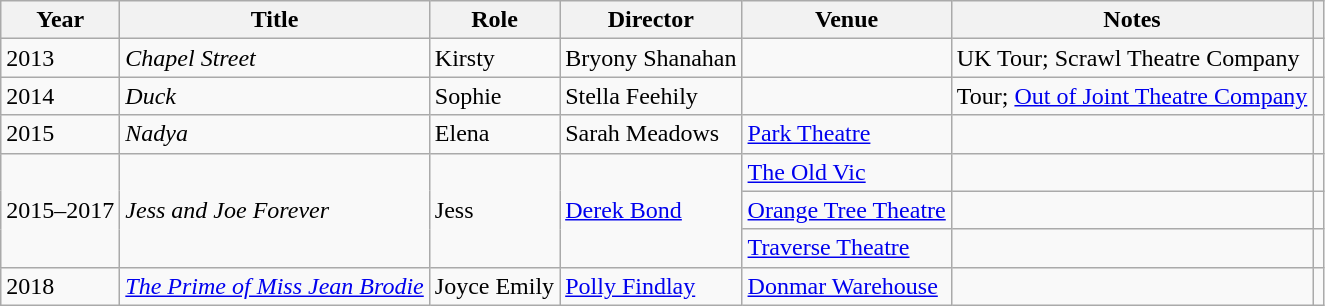<table class="wikitable" border="1">
<tr>
<th>Year</th>
<th>Title</th>
<th>Role</th>
<th>Director</th>
<th>Venue</th>
<th>Notes</th>
<th></th>
</tr>
<tr>
<td>2013</td>
<td><em>Chapel Street</em></td>
<td>Kirsty</td>
<td>Bryony Shanahan</td>
<td></td>
<td>UK Tour; Scrawl Theatre Company</td>
<td></td>
</tr>
<tr>
<td>2014</td>
<td><em>Duck</em></td>
<td>Sophie</td>
<td>Stella Feehily</td>
<td></td>
<td>Tour; <a href='#'>Out of Joint Theatre Company</a></td>
<td></td>
</tr>
<tr>
<td>2015</td>
<td><em>Nadya</em></td>
<td>Elena</td>
<td>Sarah Meadows</td>
<td><a href='#'>Park Theatre</a></td>
<td></td>
<td></td>
</tr>
<tr>
<td rowspan="3">2015–2017</td>
<td rowspan="3"><em>Jess and Joe Forever</em></td>
<td rowspan="3">Jess</td>
<td rowspan="3"><a href='#'>Derek Bond</a></td>
<td><a href='#'>The Old Vic</a></td>
<td></td>
<td></td>
</tr>
<tr>
<td><a href='#'>Orange Tree Theatre</a></td>
<td></td>
<td></td>
</tr>
<tr>
<td><a href='#'>Traverse Theatre</a></td>
<td></td>
<td></td>
</tr>
<tr>
<td>2018</td>
<td><em><a href='#'>The Prime of Miss Jean Brodie</a></em></td>
<td>Joyce Emily</td>
<td><a href='#'>Polly Findlay</a></td>
<td><a href='#'>Donmar Warehouse</a></td>
<td></td>
<td></td>
</tr>
</table>
